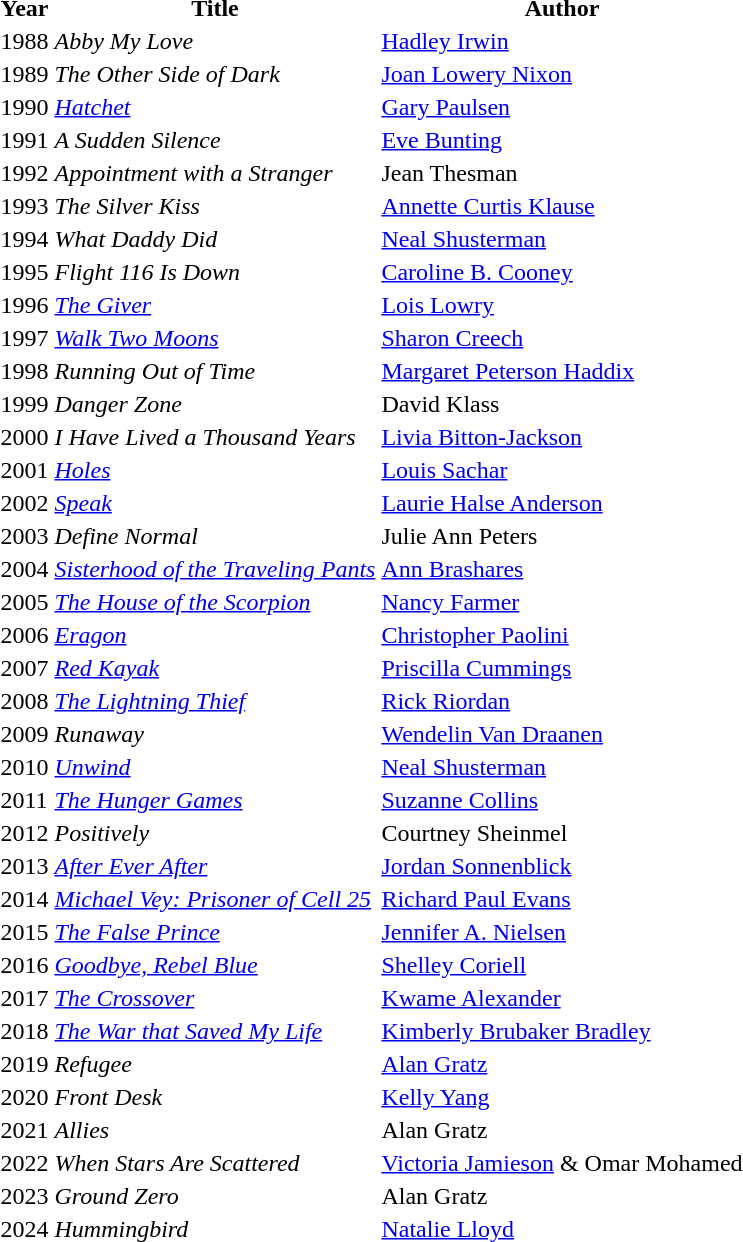<table class="sortable">
<tr>
<th>Year</th>
<th>Title</th>
<th>Author</th>
</tr>
<tr>
<td>1988</td>
<td><em>Abby My Love</em></td>
<td><a href='#'>Hadley Irwin</a></td>
</tr>
<tr>
<td>1989</td>
<td><em>The Other Side of Dark</em></td>
<td><a href='#'>Joan Lowery Nixon</a></td>
</tr>
<tr>
<td>1990</td>
<td><em><a href='#'>Hatchet</a></em></td>
<td><a href='#'>Gary Paulsen</a></td>
</tr>
<tr>
<td>1991</td>
<td><em>A Sudden Silence</em></td>
<td><a href='#'>Eve Bunting</a></td>
</tr>
<tr>
<td>1992</td>
<td><em>Appointment with a Stranger</em></td>
<td>Jean Thesman</td>
</tr>
<tr>
<td>1993</td>
<td><em>The Silver Kiss</em></td>
<td><a href='#'>Annette Curtis Klause</a></td>
</tr>
<tr>
<td>1994</td>
<td><em>What Daddy Did</em></td>
<td><a href='#'>Neal Shusterman</a></td>
</tr>
<tr>
<td>1995</td>
<td><em>Flight 116 Is Down</em></td>
<td><a href='#'>Caroline B. Cooney</a></td>
</tr>
<tr>
<td>1996</td>
<td><em><a href='#'>The Giver</a></em></td>
<td><a href='#'>Lois Lowry</a></td>
</tr>
<tr>
<td>1997</td>
<td><em><a href='#'>Walk Two Moons</a></em></td>
<td><a href='#'>Sharon Creech</a></td>
</tr>
<tr>
<td>1998</td>
<td><em>Running Out of Time</em></td>
<td><a href='#'>Margaret Peterson Haddix</a></td>
</tr>
<tr>
<td>1999</td>
<td><em>Danger Zone</em></td>
<td>David Klass</td>
</tr>
<tr>
<td>2000</td>
<td><em>I Have Lived a Thousand Years</em></td>
<td><a href='#'>Livia Bitton-Jackson</a></td>
</tr>
<tr>
<td>2001</td>
<td><em><a href='#'>Holes</a></em></td>
<td><a href='#'>Louis Sachar</a></td>
</tr>
<tr>
<td>2002</td>
<td><em><a href='#'>Speak</a></em></td>
<td><a href='#'>Laurie Halse Anderson</a></td>
</tr>
<tr>
<td>2003</td>
<td><em>Define Normal</em></td>
<td>Julie Ann Peters</td>
</tr>
<tr>
<td>2004</td>
<td><em><a href='#'>Sisterhood of the Traveling Pants</a></em></td>
<td><a href='#'>Ann Brashares</a></td>
</tr>
<tr>
<td>2005</td>
<td><em><a href='#'>The House of the Scorpion</a></em></td>
<td><a href='#'>Nancy Farmer</a></td>
</tr>
<tr>
<td>2006</td>
<td><em><a href='#'>Eragon</a></em></td>
<td><a href='#'>Christopher Paolini</a></td>
</tr>
<tr>
<td>2007</td>
<td><em><a href='#'>Red Kayak</a></em></td>
<td><a href='#'>Priscilla Cummings</a></td>
</tr>
<tr>
<td>2008</td>
<td><em><a href='#'>The Lightning Thief</a> </em></td>
<td><a href='#'>Rick Riordan</a></td>
</tr>
<tr>
<td>2009</td>
<td><em>Runaway </em></td>
<td><a href='#'>Wendelin Van Draanen</a></td>
</tr>
<tr>
<td>2010</td>
<td><em><a href='#'>Unwind</a></em></td>
<td><a href='#'>Neal Shusterman</a></td>
</tr>
<tr>
<td>2011</td>
<td><em><a href='#'>The Hunger Games</a></em></td>
<td><a href='#'>Suzanne Collins</a></td>
</tr>
<tr>
<td>2012</td>
<td><em>Positively</em></td>
<td>Courtney Sheinmel</td>
</tr>
<tr>
<td>2013</td>
<td><em><a href='#'>After Ever After</a></em></td>
<td><a href='#'>Jordan Sonnenblick</a></td>
</tr>
<tr>
<td>2014</td>
<td><em><a href='#'>Michael Vey: Prisoner of Cell 25</a></em></td>
<td><a href='#'>Richard Paul Evans</a></td>
</tr>
<tr>
<td>2015</td>
<td><em><a href='#'>The False Prince</a></em></td>
<td><a href='#'>Jennifer A. Nielsen</a></td>
</tr>
<tr>
<td>2016</td>
<td><em><a href='#'>Goodbye, Rebel Blue</a></em></td>
<td><a href='#'>Shelley Coriell</a></td>
</tr>
<tr>
<td>2017</td>
<td><em><a href='#'>The Crossover</a></em></td>
<td><a href='#'>Kwame Alexander</a></td>
</tr>
<tr>
<td>2018</td>
<td><em><a href='#'>The War that Saved My Life</a></em></td>
<td><a href='#'>Kimberly Brubaker Bradley</a></td>
</tr>
<tr>
<td>2019</td>
<td><em>Refugee</em></td>
<td><a href='#'>Alan Gratz</a></td>
</tr>
<tr>
<td>2020</td>
<td><em>Front Desk</em></td>
<td><a href='#'>Kelly Yang</a></td>
</tr>
<tr>
<td>2021</td>
<td><em>Allies</em></td>
<td>Alan Gratz</td>
</tr>
<tr>
<td>2022</td>
<td><em>When Stars Are Scattered</em></td>
<td><a href='#'>Victoria Jamieson</a> & Omar Mohamed</td>
</tr>
<tr>
<td>2023</td>
<td><em>Ground Zero</em></td>
<td>Alan Gratz</td>
</tr>
<tr>
<td>2024</td>
<td><em>Hummingbird</em></td>
<td><a href='#'>Natalie Lloyd</a></td>
</tr>
</table>
